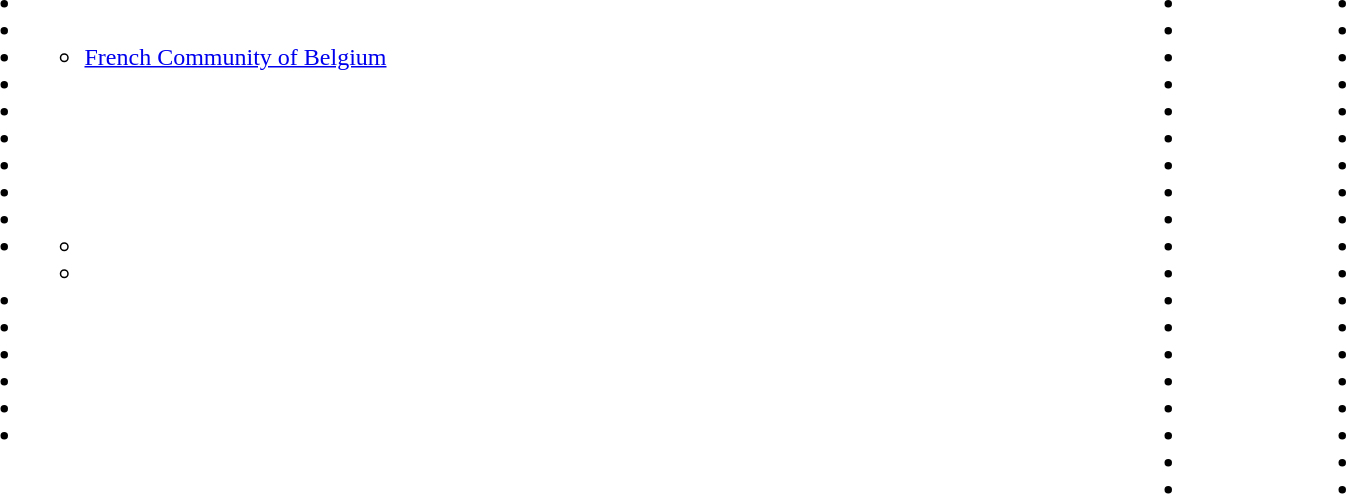<table width=80% style="background:transparent">
<tr width=30% valign=top>
<td><br><ul><li></li><li></li><li><ul><li> <a href='#'>French Community of Belgium</a></li></ul></li><li></li><li></li><li></li><li></li><li></li><li></li><li><ul><li></li><li></li></ul></li><li></li><li></li><li></li><li></li><li></li><li></li></ul></td>
<td><br><ul><li></li><li></li><li></li><li></li><li></li><li></li><li></li><li></li><li></li><li></li><li></li><li></li><li></li><li></li><li></li><li></li><li></li><li></li><li></li></ul></td>
<td><br><ul><li></li><li></li><li></li><li></li><li></li><li></li><li></li><li></li><li></li><li></li><li></li><li></li><li></li><li></li><li></li><li></li><li></li><li></li><li></li></ul></td>
</tr>
</table>
